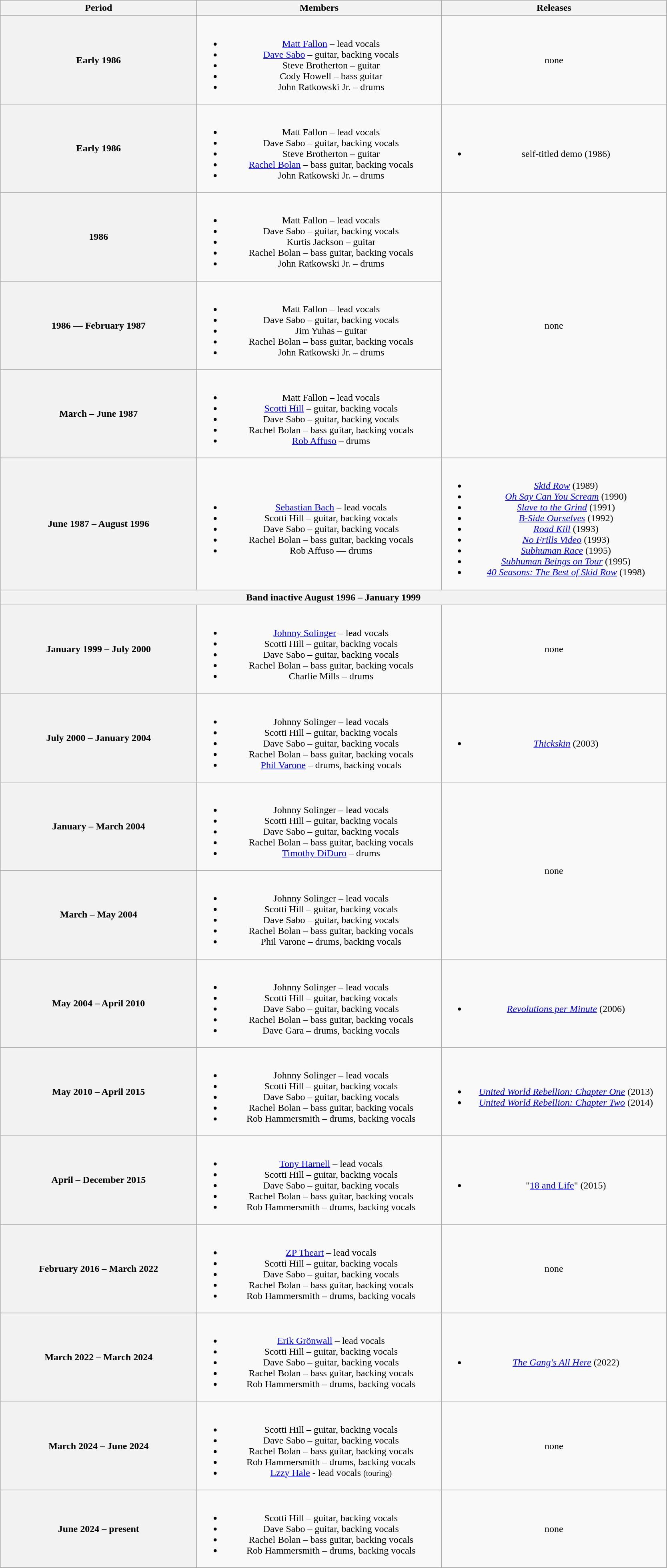<table class="wikitable plainrowheaders" style="text-align:center;">
<tr>
<th scope="col" style="width:20em;">Period</th>
<th scope="col" style="width:25em;">Members</th>
<th scope="col" style="width:23em;">Releases</th>
</tr>
<tr>
<th scope="col">Early 1986</th>
<td><br><ul><li><a href='#'>Matt Fallon</a> – lead vocals</li><li><a href='#'>Dave Sabo</a> – guitar, backing vocals</li><li>Steve Brotherton – guitar</li><li>Cody Howell – bass guitar</li><li>John Ratkowski Jr. – drums</li></ul></td>
<td>none</td>
</tr>
<tr>
<th scope="col">Early 1986</th>
<td><br><ul><li>Matt Fallon – lead vocals</li><li>Dave Sabo – guitar, backing vocals</li><li>Steve Brotherton – guitar</li><li><a href='#'>Rachel Bolan</a> – bass guitar, backing vocals</li><li>John Ratkowski Jr. – drums</li></ul></td>
<td><br><ul><li>self-titled demo (1986)</li></ul></td>
</tr>
<tr>
<th scope="col">1986</th>
<td><br><ul><li>Matt Fallon – lead vocals</li><li>Dave Sabo – guitar, backing vocals</li><li>Kurtis Jackson – guitar</li><li>Rachel Bolan – bass guitar, backing vocals</li><li>John Ratkowski Jr. – drums</li></ul></td>
<td rowspan="3">none</td>
</tr>
<tr>
<th scope="col">1986 — February 1987</th>
<td><br><ul><li>Matt Fallon – lead vocals</li><li>Dave Sabo – guitar, backing vocals</li><li>Jim Yuhas – guitar</li><li>Rachel Bolan – bass guitar, backing vocals</li><li>John Ratkowski Jr. – drums</li></ul></td>
</tr>
<tr>
<th scope="col">March – June 1987</th>
<td><br><ul><li>Matt Fallon – lead vocals</li><li><a href='#'>Scotti Hill</a> – guitar, backing vocals</li><li>Dave Sabo – guitar, backing vocals</li><li>Rachel Bolan – bass guitar, backing vocals</li><li><a href='#'>Rob Affuso</a> – drums</li></ul></td>
</tr>
<tr>
<th scope="col">June 1987 – August 1996</th>
<td><br><ul><li><a href='#'>Sebastian Bach</a> – lead vocals</li><li>Scotti Hill – guitar, backing vocals</li><li>Dave Sabo – guitar, backing vocals</li><li>Rachel Bolan – bass guitar, backing vocals</li><li>Rob Affuso — drums</li></ul></td>
<td><br><ul><li><em><a href='#'>Skid Row</a></em> (1989)</li><li><em><a href='#'>Oh Say Can You Scream</a></em> (1990)</li><li><em><a href='#'>Slave to the Grind</a></em> (1991)</li><li><em><a href='#'>B-Side Ourselves</a></em> (1992)</li><li><em><a href='#'>Road Kill</a></em> (1993)</li><li><em><a href='#'>No Frills Video</a></em> (1993)</li><li><em><a href='#'>Subhuman Race</a></em> (1995)</li><li><em><a href='#'>Subhuman Beings on Tour</a></em> (1995)</li><li><em><a href='#'>40 Seasons: The Best of Skid Row</a></em> (1998)</li></ul></td>
</tr>
<tr>
<th scope="col" colspan="3">Band inactive August 1996 – January 1999</th>
</tr>
<tr>
<th scope="col">January 1999 – July 2000</th>
<td><br><ul><li><a href='#'>Johnny Solinger</a> – lead vocals</li><li>Scotti Hill – guitar, backing vocals</li><li>Dave Sabo – guitar, backing vocals</li><li>Rachel Bolan – bass guitar, backing vocals</li><li>Charlie Mills – drums</li></ul></td>
<td>none</td>
</tr>
<tr>
<th scope="col">July 2000 – January 2004</th>
<td><br><ul><li>Johnny Solinger – lead vocals</li><li>Scotti Hill – guitar, backing vocals</li><li>Dave Sabo – guitar, backing vocals</li><li>Rachel Bolan – bass guitar, backing vocals</li><li><a href='#'>Phil Varone</a> – drums, backing vocals</li></ul></td>
<td><br><ul><li><em><a href='#'>Thickskin</a></em> (2003)</li></ul></td>
</tr>
<tr>
<th scope="col">January – March 2004</th>
<td><br><ul><li>Johnny Solinger – lead vocals</li><li>Scotti Hill – guitar, backing vocals</li><li>Dave Sabo – guitar, backing vocals</li><li>Rachel Bolan – bass guitar, backing vocals</li><li><a href='#'>Timothy DiDuro</a> – drums</li></ul></td>
<td rowspan="2">none</td>
</tr>
<tr>
<th scope="col">March – May 2004</th>
<td><br><ul><li>Johnny Solinger – lead vocals</li><li>Scotti Hill – guitar, backing vocals</li><li>Dave Sabo – guitar, backing vocals</li><li>Rachel Bolan – bass guitar, backing vocals</li><li>Phil Varone – drums, backing vocals</li></ul></td>
</tr>
<tr>
<th scope="col">May 2004 – April 2010</th>
<td><br><ul><li>Johnny Solinger – lead vocals</li><li>Scotti Hill – guitar, backing vocals</li><li>Dave Sabo – guitar, backing vocals</li><li>Rachel Bolan – bass guitar, backing vocals</li><li>Dave Gara – drums, backing vocals</li></ul></td>
<td><br><ul><li><em><a href='#'>Revolutions per Minute</a></em> (2006)</li></ul></td>
</tr>
<tr>
<th scope="col">May 2010 – April 2015</th>
<td><br><ul><li>Johnny Solinger – lead vocals</li><li>Scotti Hill – guitar, backing vocals</li><li>Dave Sabo – guitar, backing vocals</li><li>Rachel Bolan – bass guitar, backing vocals</li><li>Rob Hammersmith – drums, backing vocals</li></ul></td>
<td><br><ul><li><em><a href='#'>United World Rebellion: Chapter One</a></em> (2013)</li><li><em><a href='#'>United World Rebellion: Chapter Two</a></em> (2014)</li></ul></td>
</tr>
<tr>
<th scope="col">April – December 2015</th>
<td><br><ul><li><a href='#'>Tony Harnell</a> – lead vocals</li><li>Scotti Hill – guitar, backing vocals</li><li>Dave Sabo – guitar, backing vocals</li><li>Rachel Bolan – bass guitar, backing vocals</li><li>Rob Hammersmith – drums, backing vocals</li></ul></td>
<td><br><ul><li>"<a href='#'>18 and Life</a>" (2015)</li></ul></td>
</tr>
<tr>
<th scope="col">February 2016 – March 2022</th>
<td><br><ul><li><a href='#'>ZP Theart</a> – lead vocals</li><li>Scotti Hill – guitar, backing vocals</li><li>Dave Sabo – guitar, backing vocals</li><li>Rachel Bolan – bass guitar, backing vocals</li><li>Rob Hammersmith – drums, backing vocals</li></ul></td>
<td>none</td>
</tr>
<tr>
<th scope="col">March 2022 – March 2024</th>
<td><br><ul><li><a href='#'>Erik Grönwall</a> – lead vocals</li><li>Scotti Hill – guitar, backing vocals</li><li>Dave Sabo – guitar, backing vocals</li><li>Rachel Bolan – bass guitar, backing vocals</li><li>Rob Hammersmith – drums, backing vocals</li></ul></td>
<td><br><ul><li><em><a href='#'>The Gang's All Here</a></em> (2022)</li></ul></td>
</tr>
<tr>
<th scope="col">March 2024 – June 2024</th>
<td><br><ul><li>Scotti Hill – guitar, backing vocals</li><li>Dave Sabo – guitar, backing vocals</li><li>Rachel Bolan – bass guitar, backing vocals</li><li>Rob Hammersmith – drums, backing vocals</li><li><a href='#'>Lzzy Hale</a> - lead vocals <small>(touring)</small></li></ul></td>
<td>none</td>
</tr>
<tr>
<th scope="col">June 2024 – present</th>
<td><br><ul><li>Scotti Hill – guitar, backing vocals</li><li>Dave Sabo – guitar, backing vocals</li><li>Rachel Bolan – bass guitar, backing vocals</li><li>Rob Hammersmith – drums, backing vocals</li></ul></td>
<td>none</td>
</tr>
</table>
